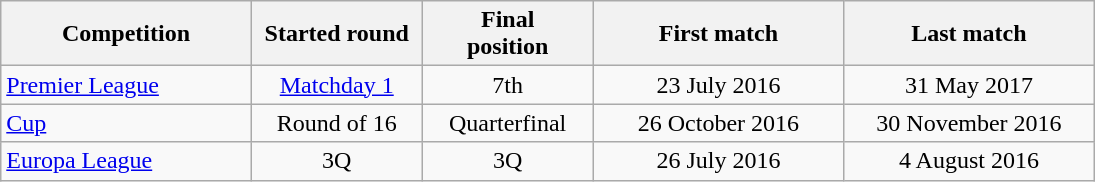<table class="wikitable" style="text-align:center; width:730px;">
<tr>
<th style="text-align:center; width:150px;">Competition</th>
<th style="text-align:center; width:100px;">Started round</th>
<th style="text-align:center; width:100px;">Final <br> position</th>
<th style="text-align:center; width:150px;">First match</th>
<th style="text-align:center; width:150px;">Last match</th>
</tr>
<tr>
<td style="text-align:left;"><a href='#'>Premier League</a></td>
<td><a href='#'>Matchday 1</a></td>
<td>7th</td>
<td>23 July 2016</td>
<td>31 May 2017</td>
</tr>
<tr>
<td style="text-align:left;"><a href='#'>Cup</a></td>
<td>Round of 16</td>
<td>Quarterfinal</td>
<td>26 October 2016</td>
<td>30 November 2016</td>
</tr>
<tr>
<td style="text-align:left;"><a href='#'>Europa League</a></td>
<td>3Q</td>
<td>3Q</td>
<td>26 July 2016</td>
<td>4 August 2016</td>
</tr>
</table>
